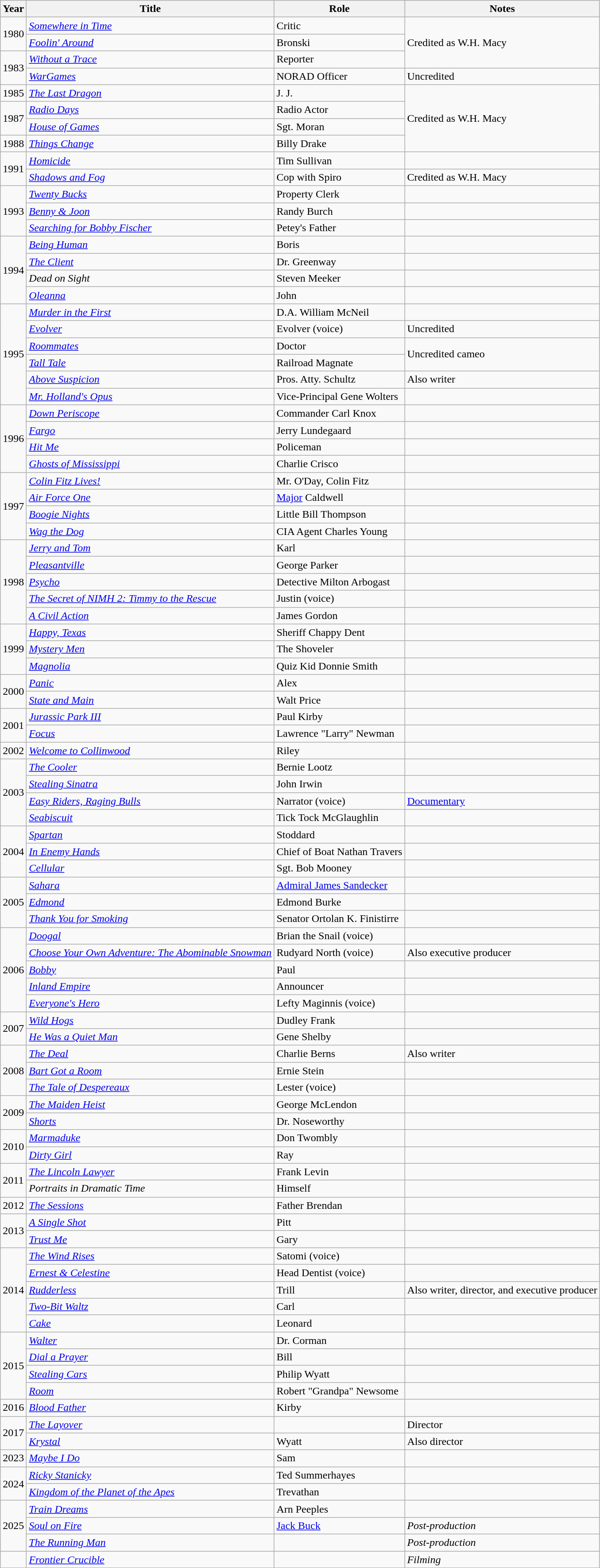<table class="wikitable sortable">
<tr>
<th>Year</th>
<th>Title</th>
<th>Role</th>
<th>Notes</th>
</tr>
<tr>
<td rowspan="2">1980</td>
<td><em><a href='#'>Somewhere in Time</a></em></td>
<td>Critic</td>
<td rowspan="3">Credited as W.H. Macy</td>
</tr>
<tr>
<td><em><a href='#'>Foolin' Around</a></em></td>
<td>Bronski</td>
</tr>
<tr>
<td rowspan="2">1983</td>
<td><em><a href='#'>Without a Trace</a></em></td>
<td>Reporter</td>
</tr>
<tr>
<td><em><a href='#'>WarGames</a></em></td>
<td>NORAD Officer</td>
<td>Uncredited</td>
</tr>
<tr>
<td>1985</td>
<td><em><a href='#'>The Last Dragon</a></em></td>
<td>J. J.</td>
<td rowspan="4">Credited as W.H. Macy</td>
</tr>
<tr>
<td rowspan=2>1987</td>
<td><em><a href='#'>Radio Days</a></em></td>
<td>Radio Actor</td>
</tr>
<tr>
<td><em><a href='#'>House of Games</a></em></td>
<td>Sgt. Moran</td>
</tr>
<tr>
<td>1988</td>
<td><em><a href='#'>Things Change</a></em></td>
<td>Billy Drake</td>
</tr>
<tr>
<td rowspan="2">1991</td>
<td><em><a href='#'>Homicide</a></em></td>
<td>Tim Sullivan</td>
<td></td>
</tr>
<tr>
<td><em><a href='#'>Shadows and Fog</a></em></td>
<td>Cop with Spiro</td>
<td>Credited as W.H. Macy</td>
</tr>
<tr>
<td rowspan="3">1993</td>
<td><em><a href='#'>Twenty Bucks</a></em></td>
<td>Property Clerk</td>
<td></td>
</tr>
<tr>
<td><em><a href='#'>Benny & Joon</a></em></td>
<td>Randy Burch</td>
<td></td>
</tr>
<tr>
<td><em><a href='#'>Searching for Bobby Fischer</a></em></td>
<td>Petey's Father</td>
<td></td>
</tr>
<tr>
<td rowspan="4">1994</td>
<td><em><a href='#'>Being Human</a></em></td>
<td>Boris</td>
<td></td>
</tr>
<tr>
<td><em><a href='#'>The Client</a></em></td>
<td>Dr. Greenway</td>
<td></td>
</tr>
<tr>
<td><em>Dead on Sight</em></td>
<td>Steven Meeker</td>
<td></td>
</tr>
<tr>
<td><em><a href='#'>Oleanna</a></em></td>
<td>John</td>
<td></td>
</tr>
<tr>
<td rowspan=6>1995</td>
<td><em><a href='#'>Murder in the First</a></em></td>
<td>D.A. William McNeil</td>
<td></td>
</tr>
<tr>
<td><em><a href='#'>Evolver</a></em></td>
<td>Evolver (voice)</td>
<td>Uncredited</td>
</tr>
<tr>
<td><em><a href='#'>Roommates</a></em></td>
<td>Doctor</td>
<td rowspan="2">Uncredited cameo</td>
</tr>
<tr>
<td><em><a href='#'>Tall Tale</a></em></td>
<td>Railroad Magnate</td>
</tr>
<tr>
<td><em><a href='#'>Above Suspicion</a></em></td>
<td>Pros. Atty. Schultz</td>
<td>Also writer</td>
</tr>
<tr>
<td><em><a href='#'>Mr. Holland's Opus</a></em></td>
<td>Vice-Principal Gene Wolters</td>
<td></td>
</tr>
<tr>
<td rowspan="4">1996</td>
<td><em><a href='#'>Down Periscope</a></em></td>
<td>Commander Carl Knox</td>
<td></td>
</tr>
<tr>
<td><em><a href='#'>Fargo</a></em></td>
<td>Jerry Lundegaard</td>
<td></td>
</tr>
<tr>
<td><em><a href='#'>Hit Me</a></em></td>
<td>Policeman</td>
<td></td>
</tr>
<tr>
<td><em><a href='#'>Ghosts of Mississippi</a></em></td>
<td>Charlie Crisco</td>
<td></td>
</tr>
<tr>
<td rowspan=4>1997</td>
<td><em><a href='#'>Colin Fitz Lives!</a></em></td>
<td>Mr. O'Day, Colin Fitz</td>
<td></td>
</tr>
<tr>
<td><em><a href='#'>Air Force One</a></em></td>
<td><a href='#'>Major</a> Caldwell</td>
<td></td>
</tr>
<tr>
<td><em><a href='#'>Boogie Nights</a></em></td>
<td>Little Bill Thompson</td>
<td></td>
</tr>
<tr>
<td><em><a href='#'>Wag the Dog</a></em></td>
<td>CIA Agent Charles Young</td>
<td></td>
</tr>
<tr>
<td rowspan="5">1998</td>
<td><em><a href='#'>Jerry and Tom</a></em></td>
<td>Karl</td>
<td></td>
</tr>
<tr>
<td><em><a href='#'>Pleasantville</a></em></td>
<td>George Parker</td>
<td></td>
</tr>
<tr>
<td><em><a href='#'>Psycho</a></em></td>
<td>Detective Milton Arbogast</td>
<td></td>
</tr>
<tr>
<td><em><a href='#'>The Secret of NIMH 2: Timmy to the Rescue</a></em></td>
<td>Justin (voice)</td>
<td></td>
</tr>
<tr>
<td><em><a href='#'>A Civil Action</a></em></td>
<td>James Gordon</td>
<td></td>
</tr>
<tr>
<td rowspan="3">1999</td>
<td><em><a href='#'>Happy, Texas</a></em></td>
<td>Sheriff Chappy Dent</td>
<td></td>
</tr>
<tr>
<td><em><a href='#'>Mystery Men</a></em></td>
<td>The Shoveler</td>
<td></td>
</tr>
<tr>
<td><em><a href='#'>Magnolia</a></em></td>
<td>Quiz Kid Donnie Smith</td>
<td></td>
</tr>
<tr>
<td rowspan="2">2000</td>
<td><em><a href='#'>Panic</a></em></td>
<td>Alex</td>
<td></td>
</tr>
<tr>
<td><em><a href='#'>State and Main</a></em></td>
<td>Walt Price</td>
<td></td>
</tr>
<tr>
<td rowspan=2>2001</td>
<td><em><a href='#'>Jurassic Park III</a></em></td>
<td>Paul Kirby</td>
<td></td>
</tr>
<tr>
<td><em><a href='#'>Focus</a></em></td>
<td>Lawrence "Larry" Newman</td>
<td></td>
</tr>
<tr>
<td>2002</td>
<td><em><a href='#'>Welcome to Collinwood</a></em></td>
<td>Riley</td>
<td></td>
</tr>
<tr>
<td rowspan=4>2003</td>
<td><em><a href='#'>The Cooler</a></em></td>
<td>Bernie Lootz</td>
<td></td>
</tr>
<tr>
<td><em><a href='#'>Stealing Sinatra</a></em></td>
<td>John Irwin</td>
<td></td>
</tr>
<tr>
<td><em><a href='#'>Easy Riders, Raging Bulls</a></em></td>
<td>Narrator (voice)</td>
<td><a href='#'>Documentary</a></td>
</tr>
<tr>
<td><em><a href='#'>Seabiscuit</a></em></td>
<td>Tick Tock McGlaughlin</td>
<td></td>
</tr>
<tr>
<td rowspan="3">2004</td>
<td><em><a href='#'>Spartan</a></em></td>
<td>Stoddard</td>
<td></td>
</tr>
<tr>
<td><em><a href='#'>In Enemy Hands</a></em></td>
<td>Chief of Boat Nathan Travers</td>
<td></td>
</tr>
<tr>
<td><em><a href='#'>Cellular</a></em></td>
<td>Sgt. Bob Mooney</td>
<td></td>
</tr>
<tr>
<td rowspan=3>2005</td>
<td><em><a href='#'>Sahara</a></em></td>
<td><a href='#'>Admiral James Sandecker</a></td>
<td></td>
</tr>
<tr>
<td><em><a href='#'>Edmond</a></em></td>
<td>Edmond Burke</td>
<td></td>
</tr>
<tr>
<td><em><a href='#'>Thank You for Smoking</a></em></td>
<td>Senator Ortolan K. Finistirre</td>
<td></td>
</tr>
<tr>
<td rowspan=5>2006</td>
<td><em><a href='#'>Doogal</a></em></td>
<td>Brian the Snail (voice)</td>
<td></td>
</tr>
<tr>
<td><em><a href='#'>Choose Your Own Adventure: The Abominable Snowman</a></em></td>
<td>Rudyard North (voice)</td>
<td>Also executive producer</td>
</tr>
<tr>
<td><em><a href='#'>Bobby</a></em></td>
<td>Paul</td>
<td></td>
</tr>
<tr>
<td><em><a href='#'>Inland Empire</a></em></td>
<td>Announcer</td>
<td></td>
</tr>
<tr>
<td><em><a href='#'>Everyone's Hero</a></em></td>
<td>Lefty Maginnis (voice)</td>
<td></td>
</tr>
<tr>
<td rowspan=2>2007</td>
<td><em><a href='#'>Wild Hogs</a></em></td>
<td>Dudley Frank</td>
<td></td>
</tr>
<tr>
<td><em><a href='#'>He Was a Quiet Man</a></em></td>
<td>Gene Shelby</td>
<td></td>
</tr>
<tr>
<td rowspan=3>2008</td>
<td><em><a href='#'>The Deal</a></em></td>
<td>Charlie Berns</td>
<td>Also writer</td>
</tr>
<tr>
<td><em><a href='#'>Bart Got a Room</a></em></td>
<td>Ernie Stein</td>
<td></td>
</tr>
<tr>
<td><em><a href='#'>The Tale of Despereaux</a></em></td>
<td>Lester (voice)</td>
<td></td>
</tr>
<tr>
<td rowspan=2>2009</td>
<td><em><a href='#'>The Maiden Heist</a></em></td>
<td>George McLendon</td>
<td></td>
</tr>
<tr>
<td><em><a href='#'>Shorts</a></em></td>
<td>Dr. Noseworthy</td>
<td></td>
</tr>
<tr>
<td rowspan=2>2010</td>
<td><em><a href='#'>Marmaduke</a></em></td>
<td>Don Twombly</td>
<td></td>
</tr>
<tr>
<td><em><a href='#'>Dirty Girl</a></em></td>
<td>Ray</td>
<td></td>
</tr>
<tr>
<td rowspan="2">2011</td>
<td><em><a href='#'>The Lincoln Lawyer</a></em></td>
<td>Frank Levin</td>
<td></td>
</tr>
<tr>
<td><em>Portraits in Dramatic Time</em></td>
<td>Himself</td>
<td></td>
</tr>
<tr>
<td>2012</td>
<td><em><a href='#'>The Sessions</a></em></td>
<td>Father Brendan</td>
<td></td>
</tr>
<tr>
<td rowspan=2>2013</td>
<td><em><a href='#'>A Single Shot</a></em></td>
<td>Pitt</td>
<td></td>
</tr>
<tr>
<td><em><a href='#'>Trust Me</a></em></td>
<td>Gary</td>
<td></td>
</tr>
<tr>
<td rowspan=5>2014</td>
<td><em><a href='#'>The Wind Rises</a></em></td>
<td>Satomi (voice)</td>
<td></td>
</tr>
<tr>
<td><em><a href='#'>Ernest & Celestine</a></em></td>
<td>Head Dentist (voice)</td>
<td></td>
</tr>
<tr>
<td><em><a href='#'>Rudderless</a></em></td>
<td>Trill</td>
<td>Also writer, director, and executive producer</td>
</tr>
<tr>
<td><em><a href='#'>Two-Bit Waltz</a></em></td>
<td>Carl</td>
<td></td>
</tr>
<tr>
<td><em><a href='#'>Cake</a></em></td>
<td>Leonard</td>
<td></td>
</tr>
<tr>
<td rowspan="4">2015</td>
<td><em><a href='#'>Walter</a></em></td>
<td>Dr. Corman</td>
<td></td>
</tr>
<tr>
<td><em><a href='#'>Dial a Prayer</a></em></td>
<td>Bill</td>
<td></td>
</tr>
<tr>
<td><em><a href='#'>Stealing Cars</a></em></td>
<td>Philip Wyatt</td>
<td></td>
</tr>
<tr>
<td><em><a href='#'>Room</a></em></td>
<td>Robert "Grandpa" Newsome</td>
<td></td>
</tr>
<tr>
<td>2016</td>
<td><em><a href='#'>Blood Father</a></em></td>
<td>Kirby</td>
<td></td>
</tr>
<tr>
<td rowspan=2>2017</td>
<td><em><a href='#'>The Layover</a></em></td>
<td></td>
<td>Director</td>
</tr>
<tr>
<td><em><a href='#'>Krystal</a></em></td>
<td>Wyatt</td>
<td>Also director</td>
</tr>
<tr>
<td>2023</td>
<td><em><a href='#'>Maybe I Do</a></em></td>
<td>Sam</td>
<td></td>
</tr>
<tr>
<td rowspan="2">2024</td>
<td><em><a href='#'>Ricky Stanicky</a></em></td>
<td>Ted Summerhayes</td>
<td></td>
</tr>
<tr>
<td><em><a href='#'>Kingdom of the Planet of the Apes</a></em></td>
<td>Trevathan</td>
<td></td>
</tr>
<tr>
<td rowspan="3">2025</td>
<td><em><a href='#'>Train Dreams</a></em></td>
<td>Arn Peeples</td>
<td></td>
</tr>
<tr>
<td><em><a href='#'>Soul on Fire</a></em></td>
<td><a href='#'>Jack Buck</a></td>
<td><em>Post-production</em></td>
</tr>
<tr>
<td><em><a href='#'>The Running Man</a></em></td>
<td></td>
<td><em>Post-production</em></td>
</tr>
<tr>
<td></td>
<td><em><a href='#'>Frontier Crucible</a></em></td>
<td></td>
<td><em>Filming</em></td>
</tr>
</table>
